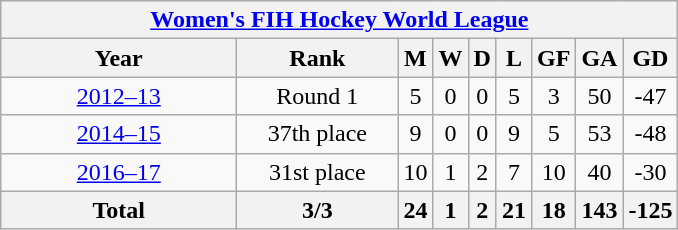<table class="wikitable" style="text-align: center;font-size:100%;">
<tr>
<th colspan=9><a href='#'>Women's FIH Hockey World League</a></th>
</tr>
<tr>
<th width=150>Year</th>
<th width=100>Rank</th>
<th>M</th>
<th>W</th>
<th>D</th>
<th>L</th>
<th>GF</th>
<th>GA</th>
<th>GD</th>
</tr>
<tr>
<td><a href='#'>2012–13</a></td>
<td>Round 1</td>
<td>5</td>
<td>0</td>
<td>0</td>
<td>5</td>
<td>3</td>
<td>50</td>
<td>-47</td>
</tr>
<tr>
<td><a href='#'>2014–15</a></td>
<td>37th place</td>
<td>9</td>
<td>0</td>
<td>0</td>
<td>9</td>
<td>5</td>
<td>53</td>
<td>-48</td>
</tr>
<tr>
<td><a href='#'>2016–17</a></td>
<td>31st place</td>
<td>10</td>
<td>1</td>
<td>2</td>
<td>7</td>
<td>10</td>
<td>40</td>
<td>-30</td>
</tr>
<tr>
<th><strong>Total</strong></th>
<th>3/3</th>
<th>24</th>
<th>1</th>
<th>2</th>
<th>21</th>
<th>18</th>
<th>143</th>
<th>-125</th>
</tr>
</table>
